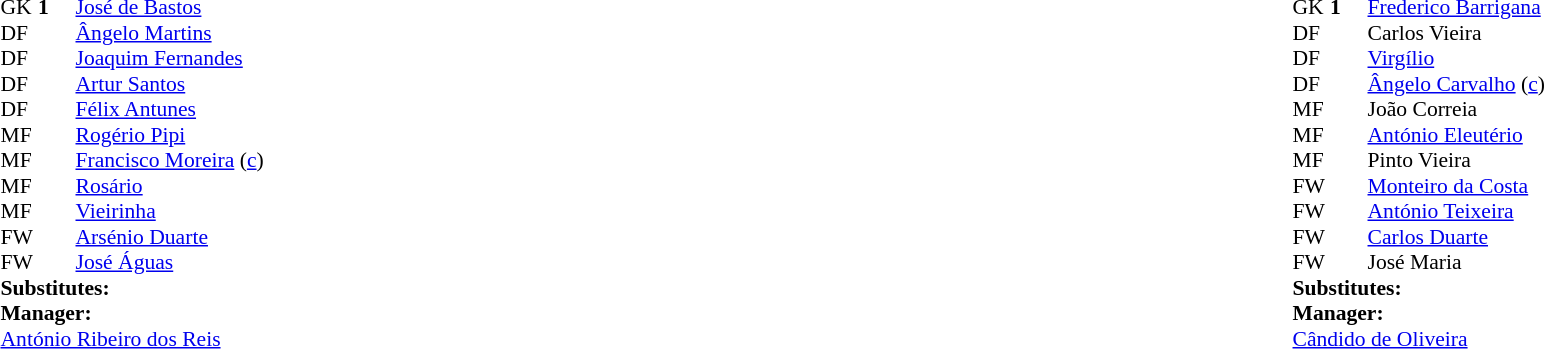<table width="100%">
<tr>
<td valign="top" width="50%"><br><table style="font-size: 90%" cellspacing="0" cellpadding="0">
<tr>
<td colspan="4"></td>
</tr>
<tr>
<th width=25></th>
<th width=25></th>
</tr>
<tr>
<td>GK</td>
<td><strong>1</strong></td>
<td> <a href='#'>José de Bastos</a></td>
</tr>
<tr>
<td>DF</td>
<td></td>
<td> <a href='#'>Ângelo Martins</a></td>
</tr>
<tr>
<td>DF</td>
<td></td>
<td> <a href='#'>Joaquim Fernandes</a></td>
</tr>
<tr>
<td>DF</td>
<td></td>
<td> <a href='#'>Artur Santos</a></td>
</tr>
<tr>
<td>DF</td>
<td></td>
<td> <a href='#'>Félix Antunes</a></td>
</tr>
<tr>
<td>MF</td>
<td></td>
<td> <a href='#'>Rogério Pipi</a></td>
</tr>
<tr>
<td>MF</td>
<td></td>
<td> <a href='#'>Francisco Moreira</a> (<a href='#'>c</a>)</td>
</tr>
<tr>
<td>MF</td>
<td></td>
<td> <a href='#'>Rosário</a></td>
</tr>
<tr>
<td>MF</td>
<td></td>
<td> <a href='#'>Vieirinha</a></td>
</tr>
<tr>
<td>FW</td>
<td></td>
<td> <a href='#'>Arsénio Duarte</a></td>
</tr>
<tr>
<td>FW</td>
<td></td>
<td> <a href='#'>José Águas</a></td>
</tr>
<tr>
<td colspan=3><strong>Substitutes:</strong></td>
</tr>
<tr>
<td colspan=3><strong>Manager:</strong></td>
</tr>
<tr>
<td colspan=4> <a href='#'>António Ribeiro dos Reis</a></td>
</tr>
</table>
</td>
<td valign="top"></td>
<td valign="top" width="50%"><br><table style="font-size: 90%" cellspacing="0" cellpadding="0" align=center>
<tr>
<td colspan="4"></td>
</tr>
<tr>
<th width=25></th>
<th width=25></th>
</tr>
<tr>
<td>GK</td>
<td><strong>1</strong></td>
<td> <a href='#'>Frederico Barrigana</a></td>
</tr>
<tr>
<td>DF</td>
<td></td>
<td> Carlos Vieira</td>
</tr>
<tr>
<td>DF</td>
<td></td>
<td> <a href='#'>Virgílio</a></td>
</tr>
<tr>
<td>DF</td>
<td></td>
<td> <a href='#'>Ângelo Carvalho</a> (<a href='#'>c</a>)</td>
</tr>
<tr>
<td>MF</td>
<td></td>
<td> João Correia</td>
</tr>
<tr>
<td>MF</td>
<td></td>
<td> <a href='#'>António Eleutério</a></td>
</tr>
<tr>
<td>MF</td>
<td></td>
<td> Pinto Vieira</td>
</tr>
<tr>
<td>FW</td>
<td></td>
<td> <a href='#'>Monteiro da Costa</a></td>
</tr>
<tr>
<td>FW</td>
<td></td>
<td> <a href='#'>António Teixeira</a></td>
</tr>
<tr>
<td>FW</td>
<td></td>
<td> <a href='#'>Carlos Duarte</a></td>
</tr>
<tr>
<td>FW</td>
<td></td>
<td> José Maria</td>
</tr>
<tr>
<td colspan=3><strong>Substitutes:</strong></td>
</tr>
<tr>
<td colspan=3><strong>Manager:</strong></td>
</tr>
<tr>
<td colspan=4> <a href='#'>Cândido de Oliveira</a></td>
</tr>
</table>
</td>
</tr>
</table>
